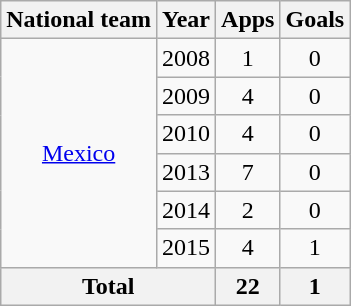<table class="wikitable" style="text-align: center;">
<tr>
<th>National team</th>
<th>Year</th>
<th>Apps</th>
<th>Goals</th>
</tr>
<tr>
<td rowspan="6" valign="center"><a href='#'>Mexico</a></td>
<td>2008</td>
<td>1</td>
<td>0</td>
</tr>
<tr>
<td>2009</td>
<td>4</td>
<td>0</td>
</tr>
<tr>
<td>2010</td>
<td>4</td>
<td>0</td>
</tr>
<tr>
<td>2013</td>
<td>7</td>
<td>0</td>
</tr>
<tr>
<td>2014</td>
<td>2</td>
<td>0</td>
</tr>
<tr>
<td>2015</td>
<td>4</td>
<td>1</td>
</tr>
<tr>
<th colspan="2">Total</th>
<th>22</th>
<th>1</th>
</tr>
</table>
